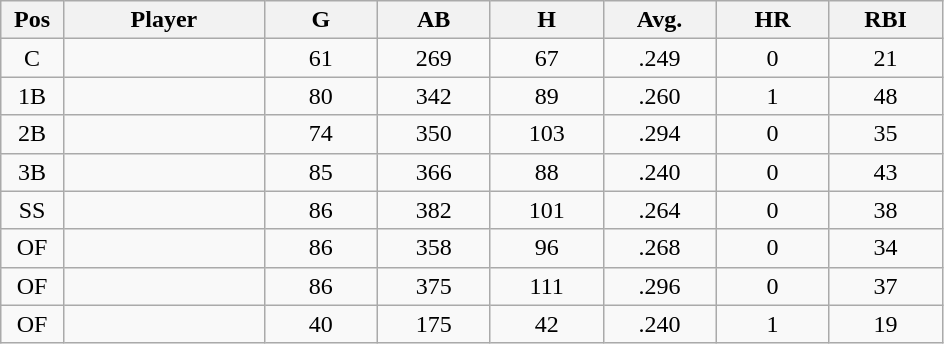<table class="wikitable sortable">
<tr>
<th bgcolor="#DDDDFF" width="5%">Pos</th>
<th bgcolor="#DDDDFF" width="16%">Player</th>
<th bgcolor="#DDDDFF" width="9%">G</th>
<th bgcolor="#DDDDFF" width="9%">AB</th>
<th bgcolor="#DDDDFF" width="9%">H</th>
<th bgcolor="#DDDDFF" width="9%">Avg.</th>
<th bgcolor="#DDDDFF" width="9%">HR</th>
<th bgcolor="#DDDDFF" width="9%">RBI</th>
</tr>
<tr align="center">
<td>C</td>
<td></td>
<td>61</td>
<td>269</td>
<td>67</td>
<td>.249</td>
<td>0</td>
<td>21</td>
</tr>
<tr align="center"|>
<td>1B</td>
<td></td>
<td>80</td>
<td>342</td>
<td>89</td>
<td>.260</td>
<td>1</td>
<td>48</td>
</tr>
<tr align="center">
<td>2B</td>
<td></td>
<td>74</td>
<td>350</td>
<td>103</td>
<td>.294</td>
<td>0</td>
<td>35</td>
</tr>
<tr align="center">
<td>3B</td>
<td></td>
<td>85</td>
<td>366</td>
<td>88</td>
<td>.240</td>
<td>0</td>
<td>43</td>
</tr>
<tr align="center">
<td>SS</td>
<td></td>
<td>86</td>
<td>382</td>
<td>101</td>
<td>.264</td>
<td>0</td>
<td>38</td>
</tr>
<tr align="center">
<td>OF</td>
<td></td>
<td>86</td>
<td>358</td>
<td>96</td>
<td>.268</td>
<td>0</td>
<td>34</td>
</tr>
<tr align="center">
<td>OF</td>
<td></td>
<td>86</td>
<td>375</td>
<td>111</td>
<td>.296</td>
<td>0</td>
<td>37</td>
</tr>
<tr align="center">
<td>OF</td>
<td></td>
<td>40</td>
<td>175</td>
<td>42</td>
<td>.240</td>
<td>1</td>
<td>19</td>
</tr>
</table>
